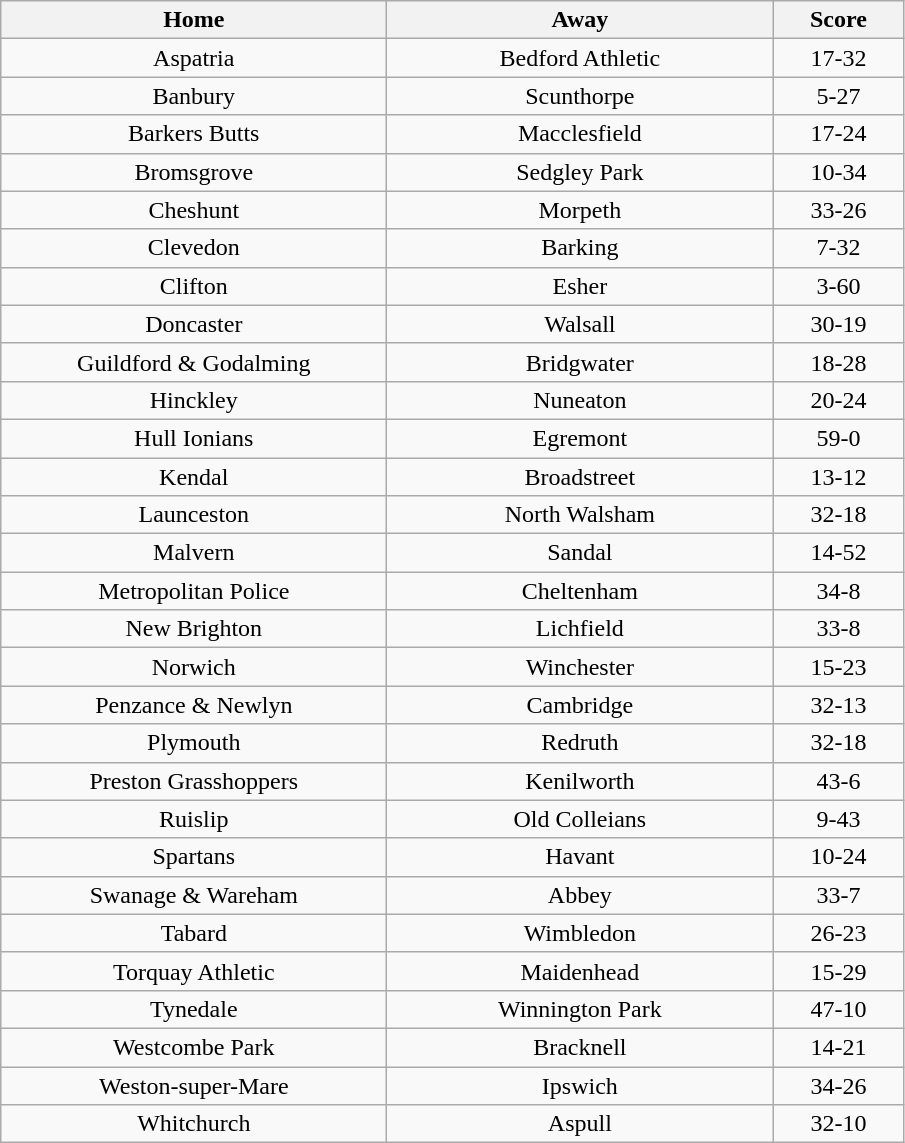<table class="wikitable" style="text-align: center">
<tr>
<th width=250>Home</th>
<th width=250>Away</th>
<th width=80>Score</th>
</tr>
<tr>
<td>Aspatria</td>
<td>Bedford Athletic</td>
<td>17-32</td>
</tr>
<tr>
<td>Banbury</td>
<td>Scunthorpe</td>
<td>5-27</td>
</tr>
<tr>
<td>Barkers Butts</td>
<td>Macclesfield</td>
<td>17-24</td>
</tr>
<tr>
<td>Bromsgrove</td>
<td>Sedgley Park</td>
<td>10-34</td>
</tr>
<tr>
<td>Cheshunt</td>
<td>Morpeth</td>
<td>33-26</td>
</tr>
<tr>
<td>Clevedon</td>
<td>Barking</td>
<td>7-32</td>
</tr>
<tr>
<td>Clifton</td>
<td>Esher</td>
<td>3-60</td>
</tr>
<tr>
<td>Doncaster</td>
<td>Walsall</td>
<td>30-19</td>
</tr>
<tr>
<td>Guildford & Godalming</td>
<td>Bridgwater</td>
<td>18-28</td>
</tr>
<tr>
<td>Hinckley</td>
<td>Nuneaton</td>
<td>20-24</td>
</tr>
<tr>
<td>Hull Ionians</td>
<td>Egremont</td>
<td>59-0</td>
</tr>
<tr>
<td>Kendal</td>
<td>Broadstreet</td>
<td>13-12</td>
</tr>
<tr>
<td>Launceston</td>
<td>North Walsham</td>
<td>32-18</td>
</tr>
<tr>
<td>Malvern</td>
<td>Sandal</td>
<td>14-52</td>
</tr>
<tr>
<td>Metropolitan Police</td>
<td>Cheltenham</td>
<td>34-8</td>
</tr>
<tr>
<td>New Brighton</td>
<td>Lichfield</td>
<td>33-8</td>
</tr>
<tr>
<td>Norwich</td>
<td>Winchester</td>
<td>15-23</td>
</tr>
<tr>
<td>Penzance & Newlyn</td>
<td>Cambridge</td>
<td>32-13</td>
</tr>
<tr>
<td>Plymouth</td>
<td>Redruth</td>
<td>32-18</td>
</tr>
<tr>
<td>Preston Grasshoppers</td>
<td>Kenilworth</td>
<td>43-6</td>
</tr>
<tr>
<td>Ruislip</td>
<td>Old Colleians</td>
<td>9-43</td>
</tr>
<tr>
<td>Spartans</td>
<td>Havant</td>
<td>10-24</td>
</tr>
<tr>
<td>Swanage & Wareham</td>
<td>Abbey</td>
<td>33-7</td>
</tr>
<tr>
<td>Tabard</td>
<td>Wimbledon</td>
<td>26-23</td>
</tr>
<tr>
<td>Torquay Athletic</td>
<td>Maidenhead</td>
<td>15-29</td>
</tr>
<tr>
<td>Tynedale</td>
<td>Winnington Park</td>
<td>47-10</td>
</tr>
<tr>
<td>Westcombe Park</td>
<td>Bracknell</td>
<td>14-21</td>
</tr>
<tr>
<td>Weston-super-Mare</td>
<td>Ipswich</td>
<td>34-26</td>
</tr>
<tr>
<td>Whitchurch</td>
<td>Aspull</td>
<td>32-10</td>
</tr>
</table>
